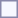<table style="border:1px solid #8888aa; background:#f7f8ff; padding:5px; font-size:95%; margin:0 12px 12px 0;">
</table>
